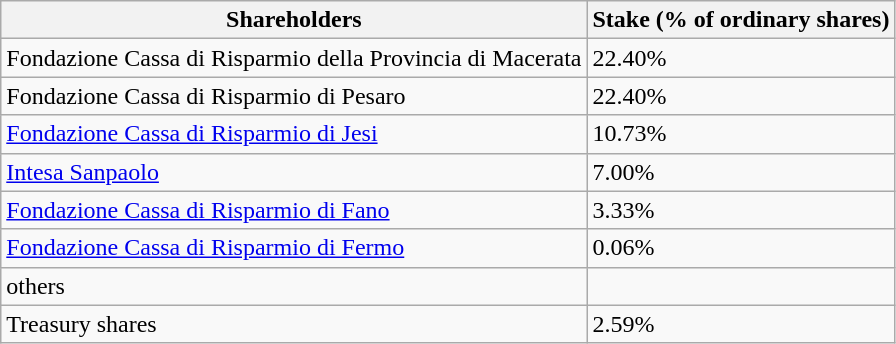<table class="wikitable">
<tr>
<th>Shareholders</th>
<th>Stake (% of ordinary shares)</th>
</tr>
<tr>
<td>Fondazione Cassa di Risparmio della Provincia di Macerata</td>
<td> 22.40%</td>
</tr>
<tr>
<td>Fondazione Cassa di Risparmio di Pesaro</td>
<td> 22.40%</td>
</tr>
<tr>
<td><a href='#'>Fondazione Cassa di Risparmio di Jesi</a></td>
<td> 10.73%</td>
</tr>
<tr>
<td><a href='#'>Intesa Sanpaolo</a></td>
<td> 7.00%</td>
</tr>
<tr>
<td><a href='#'>Fondazione Cassa di Risparmio di Fano</a></td>
<td> 3.33%</td>
</tr>
<tr>
<td><a href='#'>Fondazione Cassa di Risparmio di Fermo</a></td>
<td> 0.06%</td>
</tr>
<tr>
<td>others</td>
<td></td>
</tr>
<tr>
<td>Treasury shares</td>
<td> 2.59%</td>
</tr>
</table>
